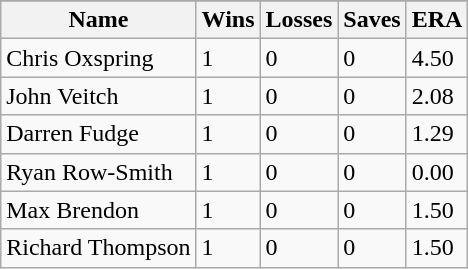<table class="wikitable">
<tr>
</tr>
<tr>
<th>Name</th>
<th>Wins</th>
<th>Losses</th>
<th>Saves</th>
<th>ERA</th>
</tr>
<tr>
<td>Chris Oxspring</td>
<td>1</td>
<td>0</td>
<td>0</td>
<td>4.50</td>
</tr>
<tr>
<td>John Veitch</td>
<td>1</td>
<td>0</td>
<td>0</td>
<td>2.08</td>
</tr>
<tr>
<td>Darren Fudge</td>
<td>1</td>
<td>0</td>
<td>0</td>
<td>1.29</td>
</tr>
<tr>
<td>Ryan Row-Smith</td>
<td>1</td>
<td>0</td>
<td>0</td>
<td>0.00</td>
</tr>
<tr>
<td>Max Brendon</td>
<td>1</td>
<td>0</td>
<td>0</td>
<td>1.50</td>
</tr>
<tr>
<td>Richard Thompson</td>
<td>1</td>
<td>0</td>
<td>0</td>
<td>1.50</td>
</tr>
</table>
